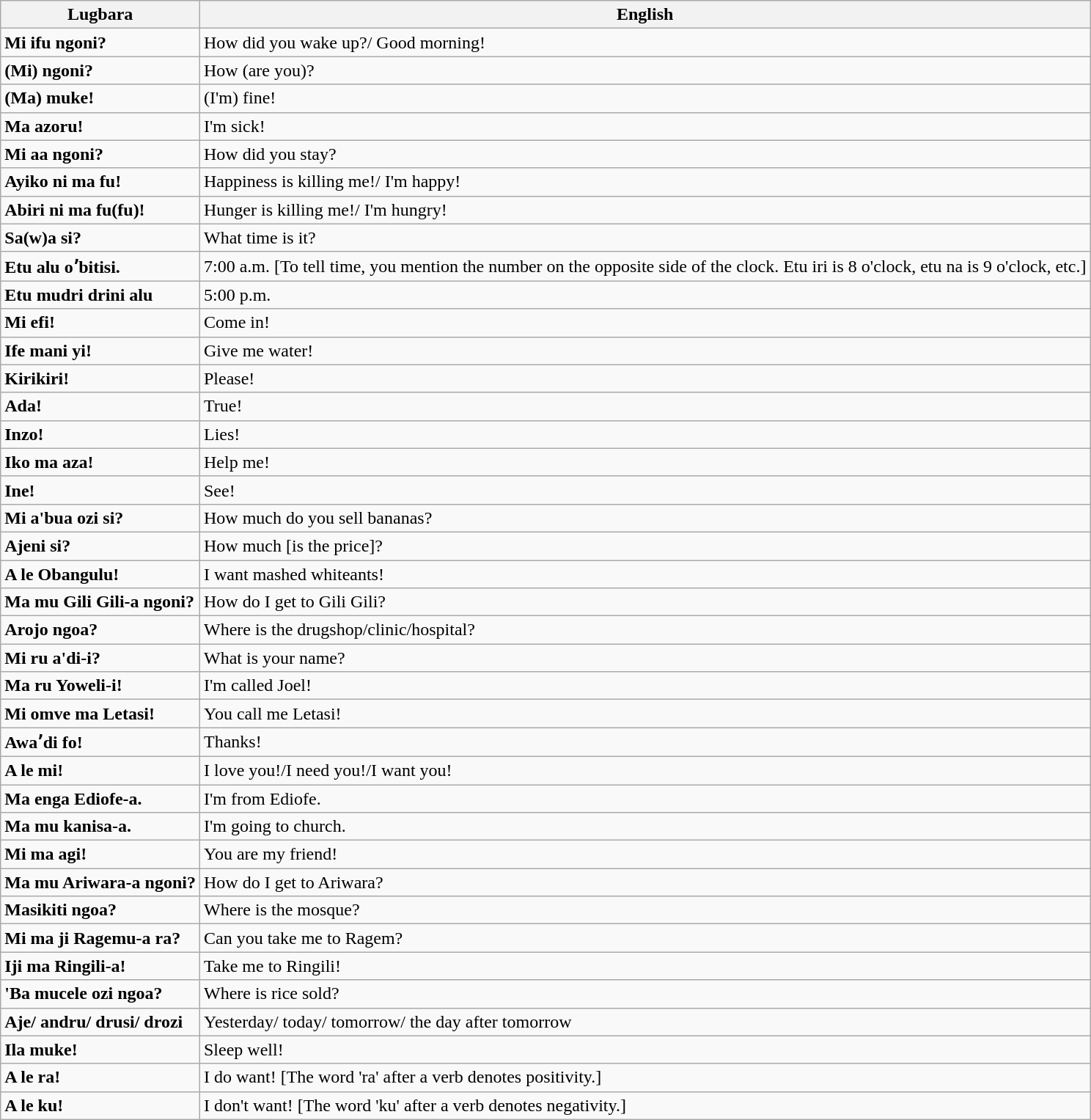<table Class="wikitable">
<tr>
<th>Lugbara</th>
<th>English</th>
</tr>
<tr>
<td><strong>Mi ifu ngoni?</strong></td>
<td>How did you wake up?/ Good morning!</td>
</tr>
<tr>
<td><strong>(Mi) ngoni?</strong></td>
<td>How (are you)?</td>
</tr>
<tr>
<td><strong>(Ma) muke!</strong></td>
<td>(I'm) fine!</td>
</tr>
<tr>
<td><strong>Ma azoru!</strong></td>
<td>I'm sick!</td>
</tr>
<tr>
<td><strong>Mi aa ngoni?</strong></td>
<td>How did you stay?</td>
</tr>
<tr>
<td><strong>Ayiko ni ma fu!</strong></td>
<td>Happiness is killing me!/ I'm happy!</td>
</tr>
<tr>
<td><strong>Abiri ni ma fu(fu)!</strong></td>
<td>Hunger is killing me!/ I'm hungry!</td>
</tr>
<tr>
<td><strong>Sa(w)a si?</strong></td>
<td>What time is it?</td>
</tr>
<tr>
<td><strong>Etu alu oʼbitisi.</strong></td>
<td>7:00 a.m. [To tell time, you mention the number on the opposite side of the clock. Etu iri is 8 o'clock, etu na is 9 o'clock, etc.]</td>
</tr>
<tr>
<td><strong>Etu mudri drini alu</strong></td>
<td>5:00 p.m.</td>
</tr>
<tr>
<td><strong>Mi efi!</strong></td>
<td>Come in!</td>
</tr>
<tr>
<td><strong>Ife mani yi!</strong></td>
<td>Give me water!</td>
</tr>
<tr>
<td><strong>Kirikiri!</strong></td>
<td>Please!</td>
</tr>
<tr>
<td><strong>Ada!</strong></td>
<td>True!</td>
</tr>
<tr>
<td><strong>Inzo!</strong></td>
<td>Lies!</td>
</tr>
<tr>
<td><strong>Iko ma aza!</strong></td>
<td>Help me!</td>
</tr>
<tr>
<td><strong>Ine!</strong></td>
<td>See!</td>
</tr>
<tr>
<td><strong>Mi a'bua ozi si?</strong></td>
<td>How much do you sell bananas?</td>
</tr>
<tr>
<td><strong>Ajeni si?</strong></td>
<td>How much [is the price]?</td>
</tr>
<tr>
<td><strong>A le Obangulu!</strong></td>
<td>I want mashed whiteants!</td>
</tr>
<tr>
<td><strong>Ma mu Gili Gili-a ngoni?</strong></td>
<td>How do I get to Gili Gili?</td>
</tr>
<tr>
<td><strong>Arojo ngoa?</strong></td>
<td>Where is the drugshop/clinic/hospital?</td>
</tr>
<tr>
<td><strong>Mi ru a'di-i?</strong></td>
<td>What is your name?</td>
</tr>
<tr>
<td><strong>Ma ru Yoweli-i!</strong></td>
<td>I'm called Joel!</td>
</tr>
<tr>
<td><strong>Mi omve ma Letasi!</strong></td>
<td>You call me Letasi!</td>
</tr>
<tr>
<td><strong>Awaʼdi fo!</strong></td>
<td>Thanks!</td>
</tr>
<tr>
<td><strong>A le mi!</strong></td>
<td>I love you!/I need you!/I want you!</td>
</tr>
<tr>
<td><strong>Ma enga Ediofe-a.</strong></td>
<td>I'm from Ediofe.</td>
</tr>
<tr>
<td><strong>Ma mu kanisa-a.</strong></td>
<td>I'm going to church.</td>
</tr>
<tr>
<td><strong>Mi ma agi!</strong></td>
<td>You are my friend!</td>
</tr>
<tr>
<td><strong>Ma mu Ariwara-a ngoni?</strong></td>
<td>How do I get to Ariwara?</td>
</tr>
<tr>
<td><strong>Masikiti ngoa?</strong></td>
<td>Where is the mosque?</td>
</tr>
<tr>
<td><strong>Mi ma ji Ragemu-a ra?</strong></td>
<td>Can you take me to Ragem?</td>
</tr>
<tr>
<td><strong>Iji ma Ringili-a!</strong></td>
<td>Take me to Ringili!</td>
</tr>
<tr>
<td><strong>'Ba mucele ozi ngoa?</strong></td>
<td>Where is rice sold?</td>
</tr>
<tr>
<td><strong>Aje/ andru/ drusi/ drozi</strong></td>
<td>Yesterday/ today/ tomorrow/ the day after tomorrow</td>
</tr>
<tr>
<td><strong>Ila muke!</strong></td>
<td>Sleep well!</td>
</tr>
<tr>
<td><strong>A le ra!</strong></td>
<td>I do want! [The word 'ra' after a verb denotes positivity.]</td>
</tr>
<tr>
<td><strong>A le ku!</strong></td>
<td>I don't want! [The word 'ku' after a verb denotes negativity.]</td>
</tr>
</table>
